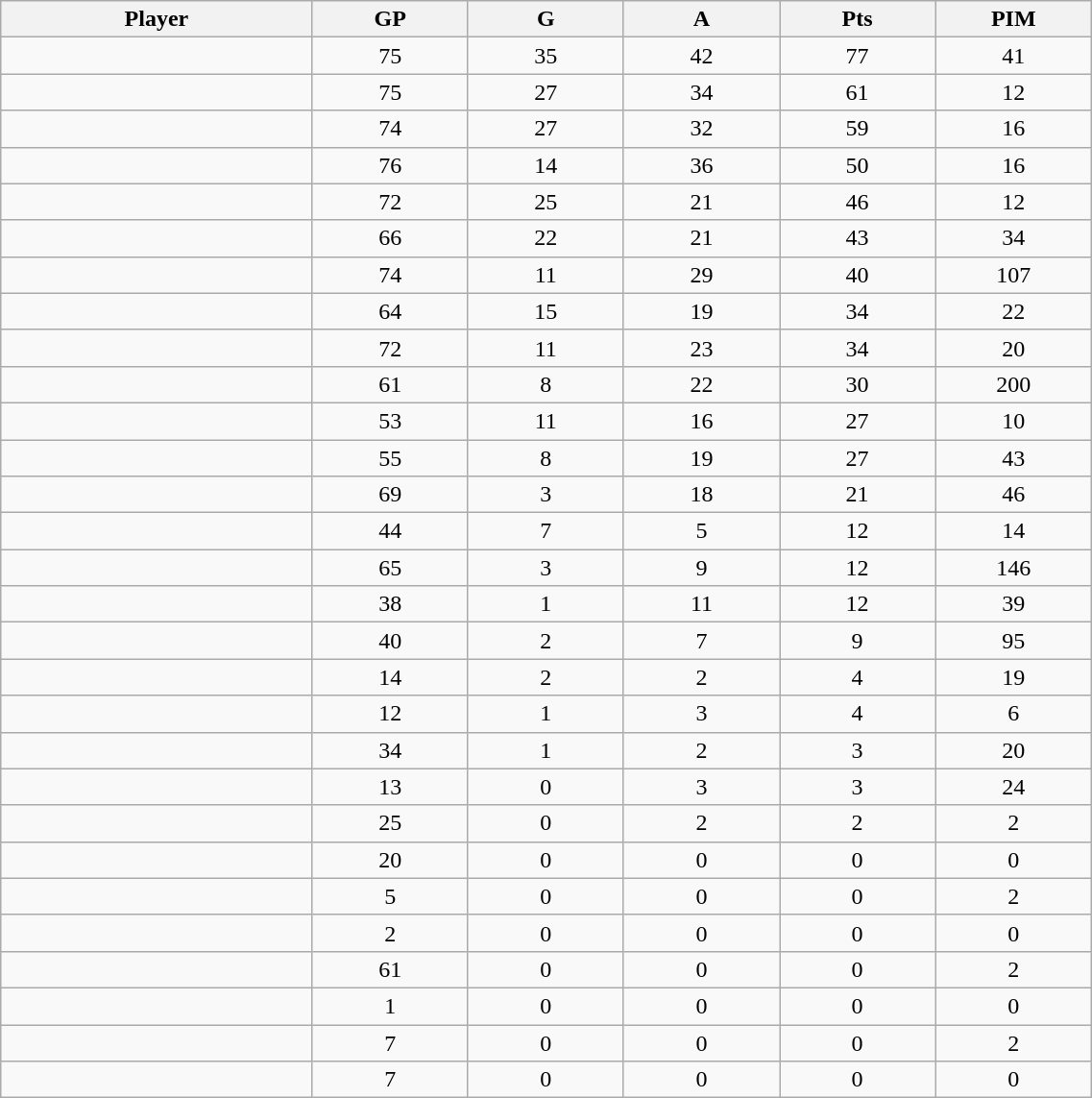<table class="wikitable sortable" width="60%">
<tr ALIGN="center">
<th bgcolor="#DDDDFF" width="10%">Player</th>
<th bgcolor="#DDDDFF" width="5%">GP</th>
<th bgcolor="#DDDDFF" width="5%">G</th>
<th bgcolor="#DDDDFF" width="5%">A</th>
<th bgcolor="#DDDDFF" width="5%">Pts</th>
<th bgcolor="#DDDDFF" width="5%">PIM</th>
</tr>
<tr align="center">
<td align="right"></td>
<td>75</td>
<td>35</td>
<td>42</td>
<td>77</td>
<td>41</td>
</tr>
<tr align="center">
<td align="right"></td>
<td>75</td>
<td>27</td>
<td>34</td>
<td>61</td>
<td>12</td>
</tr>
<tr align="center">
<td align="right"></td>
<td>74</td>
<td>27</td>
<td>32</td>
<td>59</td>
<td>16</td>
</tr>
<tr align="center">
<td align="right"></td>
<td>76</td>
<td>14</td>
<td>36</td>
<td>50</td>
<td>16</td>
</tr>
<tr align="center">
<td align="right"></td>
<td>72</td>
<td>25</td>
<td>21</td>
<td>46</td>
<td>12</td>
</tr>
<tr align="center">
<td align="right"></td>
<td>66</td>
<td>22</td>
<td>21</td>
<td>43</td>
<td>34</td>
</tr>
<tr align="center">
<td align="right"></td>
<td>74</td>
<td>11</td>
<td>29</td>
<td>40</td>
<td>107</td>
</tr>
<tr align="center">
<td align="right"></td>
<td>64</td>
<td>15</td>
<td>19</td>
<td>34</td>
<td>22</td>
</tr>
<tr align="center">
<td align="right"></td>
<td>72</td>
<td>11</td>
<td>23</td>
<td>34</td>
<td>20</td>
</tr>
<tr align="center">
<td align="right"></td>
<td>61</td>
<td>8</td>
<td>22</td>
<td>30</td>
<td>200</td>
</tr>
<tr align="center">
<td align="right"></td>
<td>53</td>
<td>11</td>
<td>16</td>
<td>27</td>
<td>10</td>
</tr>
<tr align="center">
<td align="right"></td>
<td>55</td>
<td>8</td>
<td>19</td>
<td>27</td>
<td>43</td>
</tr>
<tr align="center">
<td align="right"></td>
<td>69</td>
<td>3</td>
<td>18</td>
<td>21</td>
<td>46</td>
</tr>
<tr align="center">
<td align="right"></td>
<td>44</td>
<td>7</td>
<td>5</td>
<td>12</td>
<td>14</td>
</tr>
<tr align="center">
<td align="right"></td>
<td>65</td>
<td>3</td>
<td>9</td>
<td>12</td>
<td>146</td>
</tr>
<tr align="center">
<td align="right"></td>
<td>38</td>
<td>1</td>
<td>11</td>
<td>12</td>
<td>39</td>
</tr>
<tr align="center">
<td align="right"></td>
<td>40</td>
<td>2</td>
<td>7</td>
<td>9</td>
<td>95</td>
</tr>
<tr align="center">
<td align="right"></td>
<td>14</td>
<td>2</td>
<td>2</td>
<td>4</td>
<td>19</td>
</tr>
<tr align="center">
<td align="right"></td>
<td>12</td>
<td>1</td>
<td>3</td>
<td>4</td>
<td>6</td>
</tr>
<tr align="center">
<td align="right"></td>
<td>34</td>
<td>1</td>
<td>2</td>
<td>3</td>
<td>20</td>
</tr>
<tr align="center">
<td align="right"></td>
<td>13</td>
<td>0</td>
<td>3</td>
<td>3</td>
<td>24</td>
</tr>
<tr align="center">
<td align="right"></td>
<td>25</td>
<td>0</td>
<td>2</td>
<td>2</td>
<td>2</td>
</tr>
<tr align="center">
<td align="right"></td>
<td>20</td>
<td>0</td>
<td>0</td>
<td>0</td>
<td>0</td>
</tr>
<tr align="center">
<td align="right"></td>
<td>5</td>
<td>0</td>
<td>0</td>
<td>0</td>
<td>2</td>
</tr>
<tr align="center">
<td align="right"></td>
<td>2</td>
<td>0</td>
<td>0</td>
<td>0</td>
<td>0</td>
</tr>
<tr align="center">
<td align="right"></td>
<td>61</td>
<td>0</td>
<td>0</td>
<td>0</td>
<td>2</td>
</tr>
<tr align="center">
<td align="right"></td>
<td>1</td>
<td>0</td>
<td>0</td>
<td>0</td>
<td>0</td>
</tr>
<tr align="center">
<td align="right"></td>
<td>7</td>
<td>0</td>
<td>0</td>
<td>0</td>
<td>2</td>
</tr>
<tr align="center">
<td align="right"></td>
<td>7</td>
<td>0</td>
<td>0</td>
<td>0</td>
<td>0</td>
</tr>
</table>
